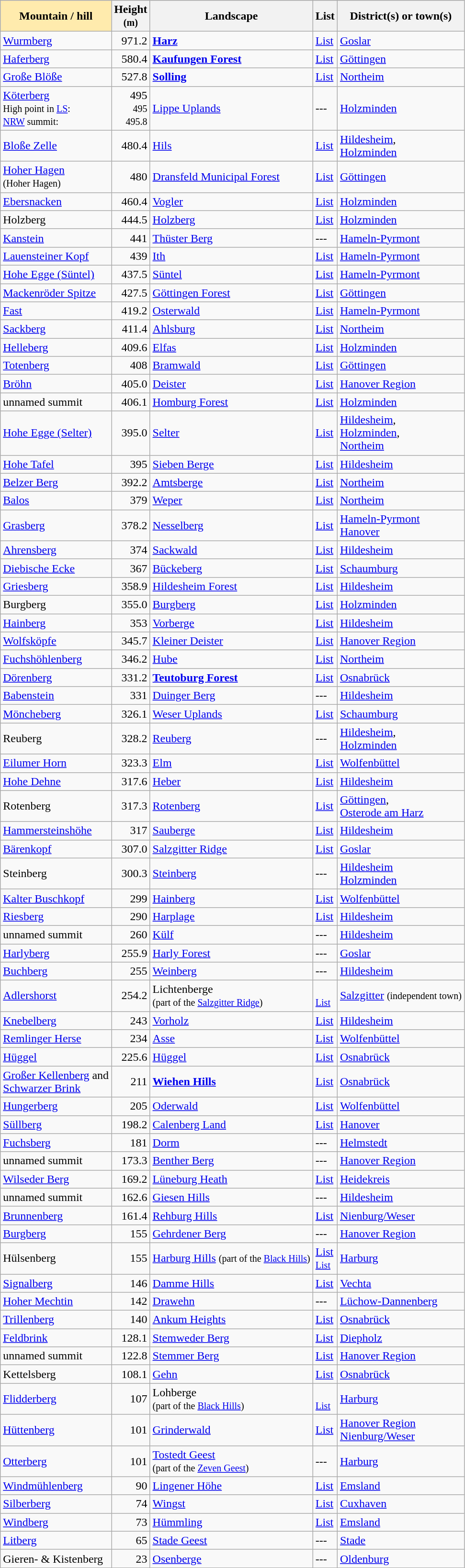<table class="wikitable sortable">
<tr style="background-color:#E0E0E0">
<th style="background-color:#FFEBAD">Mountain / hill</th>
<th>Height<br><small>(m)</small><br></th>
<th>Landscape</th>
<th class="unsortable">List<br></th>
<th>District(s) or town(s)</th>
</tr>
<tr>
<td><a href='#'>Wurmberg</a></td>
<td align="right">971.2</td>
<td><strong><a href='#'>Harz</a></strong></td>
<td><a href='#'>List</a> </td>
<td><a href='#'>Goslar</a></td>
</tr>
<tr>
<td><a href='#'>Haferberg</a></td>
<td align="right">580.4</td>
<td><strong><a href='#'>Kaufungen Forest</a></strong></td>
<td><a href='#'>List</a> </td>
<td><a href='#'>Göttingen</a></td>
</tr>
<tr>
<td><a href='#'>Große Blöße</a></td>
<td align="right">527.8</td>
<td><strong><a href='#'>Solling</a></strong></td>
<td><a href='#'>List</a> </td>
<td><a href='#'>Northeim</a></td>
</tr>
<tr>
<td><a href='#'>Köterberg</a> <br><small>High point in <a href='#'>LS</a>:<br><a href='#'>NRW</a> summit:</small></td>
<td align="right">495<br><small>495<br>495.8</small></td>
<td><a href='#'>Lippe Uplands</a></td>
<td>--- </td>
<td><a href='#'>Holzminden</a></td>
</tr>
<tr>
<td><a href='#'>Bloße Zelle</a></td>
<td align="right">480.4</td>
<td><a href='#'>Hils</a></td>
<td><a href='#'>List</a> </td>
<td><a href='#'>Hildesheim</a>,<br> <a href='#'>Holzminden</a></td>
</tr>
<tr>
<td><a href='#'>Hoher Hagen</a><br><small>(Hoher Hagen)</small></td>
<td align="right">480</td>
<td><a href='#'>Dransfeld Municipal Forest</a></td>
<td><a href='#'>List</a> </td>
<td><a href='#'>Göttingen</a></td>
</tr>
<tr>
<td><a href='#'>Ebersnacken</a></td>
<td align="right">460.4</td>
<td><a href='#'>Vogler</a></td>
<td><a href='#'>List</a> </td>
<td><a href='#'>Holzminden</a></td>
</tr>
<tr>
<td>Holzberg</td>
<td align="right">444.5</td>
<td><a href='#'>Holzberg</a></td>
<td><a href='#'>List</a> </td>
<td><a href='#'>Holzminden</a></td>
</tr>
<tr>
<td><a href='#'>Kanstein</a></td>
<td align="right">441</td>
<td><a href='#'>Thüster Berg</a></td>
<td>--- </td>
<td><a href='#'>Hameln-Pyrmont</a></td>
</tr>
<tr>
<td><a href='#'>Lauensteiner Kopf</a></td>
<td align="right">439</td>
<td><a href='#'>Ith</a></td>
<td><a href='#'>List</a> </td>
<td><a href='#'>Hameln-Pyrmont</a></td>
</tr>
<tr>
<td><a href='#'>Hohe Egge (Süntel)</a></td>
<td align="right">437.5</td>
<td><a href='#'>Süntel</a></td>
<td><a href='#'>List</a> </td>
<td><a href='#'>Hameln-Pyrmont</a></td>
</tr>
<tr>
<td><a href='#'>Mackenröder Spitze</a></td>
<td align="right">427.5</td>
<td><a href='#'>Göttingen Forest</a></td>
<td><a href='#'>List</a> </td>
<td><a href='#'>Göttingen</a></td>
</tr>
<tr>
<td><a href='#'>Fast</a></td>
<td align="right">419.2</td>
<td><a href='#'>Osterwald</a></td>
<td><a href='#'>List</a> </td>
<td><a href='#'>Hameln-Pyrmont</a></td>
</tr>
<tr>
<td><a href='#'>Sackberg</a></td>
<td align="right">411.4</td>
<td><a href='#'>Ahlsburg</a></td>
<td><a href='#'>List</a> </td>
<td><a href='#'>Northeim</a></td>
</tr>
<tr>
<td><a href='#'>Helleberg</a></td>
<td align="right">409.6</td>
<td><a href='#'>Elfas</a></td>
<td><a href='#'>List</a> </td>
<td><a href='#'>Holzminden</a></td>
</tr>
<tr>
<td><a href='#'>Totenberg</a></td>
<td align="right">408</td>
<td><a href='#'>Bramwald</a></td>
<td><a href='#'>List</a> </td>
<td><a href='#'>Göttingen</a></td>
</tr>
<tr>
<td><a href='#'>Bröhn</a></td>
<td align="right">405.0</td>
<td><a href='#'>Deister</a></td>
<td><a href='#'>List</a> </td>
<td><a href='#'>Hanover Region</a></td>
</tr>
<tr>
<td>unnamed summit</td>
<td align="right">406.1</td>
<td><a href='#'>Homburg Forest</a></td>
<td><a href='#'>List</a> </td>
<td><a href='#'>Holzminden</a></td>
</tr>
<tr>
<td><a href='#'>Hohe Egge (Selter)</a></td>
<td align="right">395.0</td>
<td><a href='#'>Selter</a></td>
<td><a href='#'>List</a> </td>
<td><a href='#'>Hildesheim</a>,<br> <a href='#'>Holzminden</a>,<br> <a href='#'>Northeim</a></td>
</tr>
<tr>
<td><a href='#'>Hohe Tafel</a></td>
<td align="right">395</td>
<td><a href='#'>Sieben Berge</a></td>
<td><a href='#'>List</a> </td>
<td><a href='#'>Hildesheim</a></td>
</tr>
<tr>
<td><a href='#'>Belzer Berg</a></td>
<td align="right">392.2</td>
<td><a href='#'>Amtsberge</a></td>
<td><a href='#'>List</a> </td>
<td><a href='#'>Northeim</a></td>
</tr>
<tr>
<td><a href='#'>Balos</a></td>
<td align="right">379</td>
<td><a href='#'>Weper</a></td>
<td><a href='#'>List</a> </td>
<td><a href='#'>Northeim</a></td>
</tr>
<tr>
<td><a href='#'>Grasberg</a></td>
<td align="right">378.2</td>
<td><a href='#'>Nesselberg</a></td>
<td><a href='#'>List</a> </td>
<td><a href='#'>Hameln-Pyrmont</a><br> <a href='#'>Hanover</a></td>
</tr>
<tr>
<td><a href='#'>Ahrensberg</a></td>
<td align="right">374</td>
<td><a href='#'>Sackwald</a></td>
<td><a href='#'>List</a> </td>
<td><a href='#'>Hildesheim</a></td>
</tr>
<tr>
<td><a href='#'>Diebische Ecke</a></td>
<td align="right">367</td>
<td><a href='#'>Bückeberg</a></td>
<td><a href='#'>List</a> </td>
<td><a href='#'>Schaumburg</a></td>
</tr>
<tr>
<td><a href='#'>Griesberg</a></td>
<td align="right">358.9</td>
<td><a href='#'>Hildesheim Forest</a></td>
<td><a href='#'>List</a> </td>
<td><a href='#'>Hildesheim</a></td>
</tr>
<tr>
<td>Burgberg</td>
<td align="right">355.0</td>
<td><a href='#'>Burgberg</a></td>
<td><a href='#'>List</a> </td>
<td><a href='#'>Holzminden</a></td>
</tr>
<tr>
<td><a href='#'>Hainberg</a></td>
<td align="right">353</td>
<td><a href='#'>Vorberge</a></td>
<td><a href='#'>List</a> </td>
<td><a href='#'>Hildesheim</a></td>
</tr>
<tr>
<td><a href='#'>Wolfsköpfe</a></td>
<td align="right">345.7</td>
<td><a href='#'>Kleiner Deister</a></td>
<td><a href='#'>List</a> </td>
<td><a href='#'>Hanover Region</a></td>
</tr>
<tr>
<td><a href='#'>Fuchshöhlenberg</a></td>
<td align="right">346.2</td>
<td><a href='#'>Hube</a></td>
<td><a href='#'>List</a> </td>
<td><a href='#'>Northeim</a></td>
</tr>
<tr>
<td><a href='#'>Dörenberg</a></td>
<td align="right">331.2</td>
<td><strong><a href='#'>Teutoburg Forest</a></strong></td>
<td><a href='#'>List</a> </td>
<td><a href='#'>Osnabrück</a></td>
</tr>
<tr>
<td><a href='#'>Babenstein</a></td>
<td align="right">331</td>
<td><a href='#'>Duinger Berg</a></td>
<td>--- </td>
<td><a href='#'>Hildesheim</a></td>
</tr>
<tr>
<td><a href='#'>Möncheberg</a></td>
<td align="right">326.1</td>
<td><a href='#'>Weser Uplands</a></td>
<td><a href='#'>List</a> </td>
<td><a href='#'>Schaumburg</a></td>
</tr>
<tr>
<td>Reuberg</td>
<td align="right">328.2</td>
<td><a href='#'>Reuberg</a></td>
<td>--- </td>
<td><a href='#'>Hildesheim</a>,<br> <a href='#'>Holzminden</a></td>
</tr>
<tr>
<td><a href='#'>Eilumer Horn</a></td>
<td align="right">323.3</td>
<td><a href='#'>Elm</a></td>
<td><a href='#'>List</a> </td>
<td><a href='#'>Wolfenbüttel</a></td>
</tr>
<tr>
<td><a href='#'>Hohe Dehne</a></td>
<td align="right">317.6</td>
<td><a href='#'>Heber</a></td>
<td><a href='#'>List</a> </td>
<td><a href='#'>Hildesheim</a></td>
</tr>
<tr>
<td>Rotenberg</td>
<td align="right">317.3</td>
<td><a href='#'>Rotenberg</a></td>
<td><a href='#'>List</a> </td>
<td><a href='#'>Göttingen</a>,<br> <a href='#'>Osterode am Harz</a></td>
</tr>
<tr>
<td><a href='#'>Hammersteinshöhe</a></td>
<td align="right">317</td>
<td><a href='#'>Sauberge</a></td>
<td><a href='#'>List</a> </td>
<td><a href='#'>Hildesheim</a></td>
</tr>
<tr>
<td><a href='#'>Bärenkopf</a></td>
<td align="right">307.0</td>
<td><a href='#'>Salzgitter Ridge</a></td>
<td><a href='#'>List</a> </td>
<td><a href='#'>Goslar</a></td>
</tr>
<tr>
<td>Steinberg</td>
<td align="right">300.3</td>
<td><a href='#'>Steinberg</a></td>
<td>--- </td>
<td><a href='#'>Hildesheim</a><br> <a href='#'>Holzminden</a></td>
</tr>
<tr>
<td><a href='#'>Kalter Buschkopf</a></td>
<td align="right">299</td>
<td><a href='#'>Hainberg</a></td>
<td><a href='#'>List</a> </td>
<td><a href='#'>Wolfenbüttel</a></td>
</tr>
<tr>
<td><a href='#'>Riesberg</a></td>
<td align="right">290</td>
<td><a href='#'>Harplage</a></td>
<td><a href='#'>List</a> </td>
<td><a href='#'>Hildesheim</a></td>
</tr>
<tr>
<td>unnamed summit</td>
<td align="right">260</td>
<td><a href='#'>Külf</a></td>
<td>--- </td>
<td><a href='#'>Hildesheim</a></td>
</tr>
<tr>
<td><a href='#'>Harlyberg</a></td>
<td align="right">255.9</td>
<td><a href='#'>Harly Forest</a></td>
<td>--- </td>
<td><a href='#'>Goslar</a></td>
</tr>
<tr>
<td><a href='#'>Buchberg</a></td>
<td align="right">255</td>
<td><a href='#'>Weinberg</a></td>
<td>--- </td>
<td><a href='#'>Hildesheim</a></td>
</tr>
<tr>
<td><a href='#'>Adlershorst</a></td>
<td align="right">254.2</td>
<td>Lichtenberge<br><small>(part of the <a href='#'>Salzgitter Ridge</a>)</small></td>
<td><br><small><a href='#'>List</a></small> </td>
<td><a href='#'>Salzgitter</a> <small>(independent town)</small></td>
</tr>
<tr>
<td><a href='#'>Knebelberg</a></td>
<td align="right">243</td>
<td><a href='#'>Vorholz</a></td>
<td><a href='#'>List</a> </td>
<td><a href='#'>Hildesheim</a></td>
</tr>
<tr>
<td><a href='#'>Remlinger Herse</a></td>
<td align="right">234</td>
<td><a href='#'>Asse</a></td>
<td><a href='#'>List</a> </td>
<td><a href='#'>Wolfenbüttel</a></td>
</tr>
<tr>
<td><a href='#'>Hüggel</a></td>
<td align="right">225.6</td>
<td><a href='#'>Hüggel</a></td>
<td><a href='#'>List</a> </td>
<td><a href='#'>Osnabrück</a></td>
</tr>
<tr>
<td><a href='#'>Großer Kellenberg</a> and<br><a href='#'>Schwarzer Brink</a></td>
<td align="right">211</td>
<td><strong><a href='#'>Wiehen Hills</a></strong></td>
<td><a href='#'>List</a> </td>
<td><a href='#'>Osnabrück</a></td>
</tr>
<tr>
<td><a href='#'>Hungerberg</a></td>
<td align="right">205</td>
<td><a href='#'>Oderwald</a></td>
<td><a href='#'>List</a> </td>
<td><a href='#'>Wolfenbüttel</a></td>
</tr>
<tr>
<td><a href='#'>Süllberg</a></td>
<td align="right">198.2</td>
<td><a href='#'>Calenberg Land</a></td>
<td><a href='#'>List</a> </td>
<td><a href='#'>Hanover</a></td>
</tr>
<tr>
<td><a href='#'>Fuchsberg</a></td>
<td align="right">181</td>
<td><a href='#'>Dorm</a></td>
<td>--- </td>
<td><a href='#'>Helmstedt</a></td>
</tr>
<tr>
<td>unnamed summit</td>
<td align="right">173.3</td>
<td><a href='#'>Benther Berg</a></td>
<td>--- </td>
<td><a href='#'>Hanover Region</a></td>
</tr>
<tr>
<td><a href='#'>Wilseder Berg</a></td>
<td align="right">169.2</td>
<td><a href='#'>Lüneburg Heath</a></td>
<td><a href='#'>List</a></td>
<td><a href='#'>Heidekreis</a></td>
</tr>
<tr>
<td>unnamed summit</td>
<td align="right">162.6</td>
<td><a href='#'>Giesen Hills</a></td>
<td>--- </td>
<td><a href='#'>Hildesheim</a></td>
</tr>
<tr>
<td><a href='#'>Brunnenberg</a></td>
<td align="right">161.4</td>
<td><a href='#'>Rehburg Hills</a></td>
<td><a href='#'>List</a> </td>
<td><a href='#'>Nienburg/Weser</a></td>
</tr>
<tr>
<td><a href='#'>Burgberg</a></td>
<td align="right">155</td>
<td><a href='#'>Gehrdener Berg</a></td>
<td>--- </td>
<td><a href='#'>Hanover Region</a></td>
</tr>
<tr>
<td>Hülsenberg</td>
<td align="right">155</td>
<td><a href='#'>Harburg Hills</a> <small>(part of the <a href='#'>Black Hills</a>)</small></td>
<td><a href='#'>List</a><br><small><a href='#'>List</a></small> </td>
<td><a href='#'>Harburg</a></td>
</tr>
<tr>
<td><a href='#'>Signalberg</a></td>
<td align="right">146</td>
<td><a href='#'>Damme Hills</a></td>
<td><a href='#'>List</a> </td>
<td><a href='#'>Vechta</a></td>
</tr>
<tr>
<td><a href='#'>Hoher Mechtin</a></td>
<td align="right">142</td>
<td><a href='#'>Drawehn</a></td>
<td>--- </td>
<td><a href='#'>Lüchow-Dannenberg</a></td>
</tr>
<tr>
<td><a href='#'>Trillenberg</a></td>
<td align="right">140</td>
<td><a href='#'>Ankum Heights</a></td>
<td><a href='#'>List</a> </td>
<td><a href='#'>Osnabrück</a></td>
</tr>
<tr>
<td><a href='#'>Feldbrink</a></td>
<td align="right">128.1</td>
<td><a href='#'>Stemweder Berg</a></td>
<td><a href='#'>List</a> </td>
<td><a href='#'>Diepholz</a></td>
</tr>
<tr>
<td>unnamed summit</td>
<td align="right">122.8</td>
<td><a href='#'>Stemmer Berg</a></td>
<td><a href='#'>List</a> </td>
<td><a href='#'>Hanover Region</a></td>
</tr>
<tr>
<td>Kettelsberg</td>
<td align="right">108.1</td>
<td><a href='#'>Gehn</a></td>
<td><a href='#'>List</a> </td>
<td><a href='#'>Osnabrück</a></td>
</tr>
<tr>
<td><a href='#'>Flidderberg</a></td>
<td align="right">107</td>
<td>Lohberge<br><small>(part of the <a href='#'>Black Hills</a>)</small></td>
<td><br><small><a href='#'>List</a></small> </td>
<td><a href='#'>Harburg</a></td>
</tr>
<tr>
<td><a href='#'>Hüttenberg</a></td>
<td align="right">101</td>
<td><a href='#'>Grinderwald</a></td>
<td><a href='#'>List</a> </td>
<td><a href='#'>Hanover Region</a><br><a href='#'>Nienburg/Weser</a></td>
</tr>
<tr>
<td><a href='#'>Otterberg</a></td>
<td align="right">101</td>
<td><a href='#'>Tostedt Geest</a><br><small>(part of the <a href='#'>Zeven Geest</a>)</small></td>
<td>--- </td>
<td><a href='#'>Harburg</a></td>
</tr>
<tr>
<td><a href='#'>Windmühlenberg</a></td>
<td align="right">90</td>
<td><a href='#'>Lingener Höhe</a></td>
<td><a href='#'>List</a> </td>
<td><a href='#'>Emsland</a></td>
</tr>
<tr>
<td><a href='#'>Silberberg</a></td>
<td align="right">74</td>
<td><a href='#'>Wingst</a></td>
<td><a href='#'>List</a> </td>
<td><a href='#'>Cuxhaven</a></td>
</tr>
<tr>
<td><a href='#'>Windberg</a></td>
<td align="right">73</td>
<td><a href='#'>Hümmling</a></td>
<td><a href='#'>List</a> </td>
<td><a href='#'>Emsland</a></td>
</tr>
<tr>
<td><a href='#'>Litberg</a></td>
<td align="right">65</td>
<td><a href='#'>Stade Geest</a></td>
<td>--- </td>
<td><a href='#'>Stade</a></td>
</tr>
<tr>
<td>Gieren- & Kistenberg</td>
<td align="right">23</td>
<td><a href='#'>Osenberge</a></td>
<td>--- </td>
<td><a href='#'>Oldenburg</a></td>
</tr>
</table>
